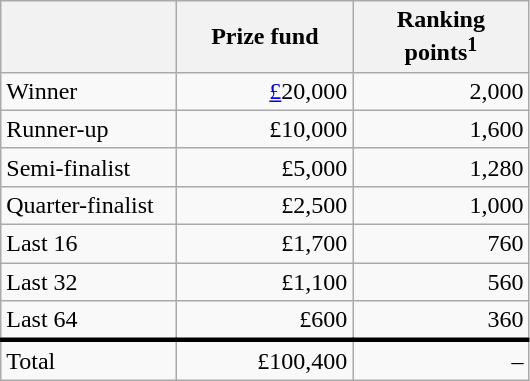<table class="wikitable">
<tr>
<th width=110px></th>
<th width=110px align="right">Prize fund</th>
<th width=110px align="right">Ranking points<sup>1</sup></th>
</tr>
<tr>
<td>Winner</td>
<td align="right"><a href='#'>£</a>20,000</td>
<td align="right">2,000</td>
</tr>
<tr>
<td>Runner-up</td>
<td align="right">£10,000</td>
<td align="right">1,600</td>
</tr>
<tr>
<td>Semi-finalist</td>
<td align="right">£5,000</td>
<td align="right">1,280</td>
</tr>
<tr>
<td>Quarter-finalist</td>
<td align="right">£2,500</td>
<td align="right">1,000</td>
</tr>
<tr>
<td>Last 16</td>
<td align="right">£1,700</td>
<td align="right">760</td>
</tr>
<tr>
<td>Last 32</td>
<td align="right">£1,100</td>
<td align="right">560</td>
</tr>
<tr>
<td>Last 64</td>
<td align="right">£600</td>
<td align="right">360</td>
</tr>
<tr style="border-top:medium solid">
<td>Total</td>
<td align="right">£100,400</td>
<td align="right">–</td>
</tr>
</table>
